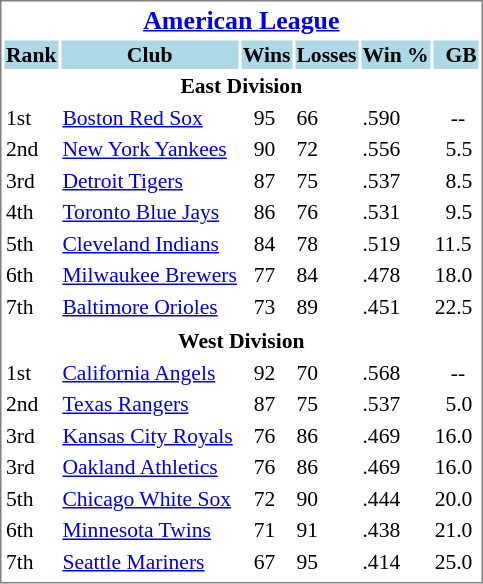<table cellpadding="1" style="width:auto;font-size: 90%; border: 1px solid gray;">
<tr align="center" style="font-size: larger;">
<th colspan=6><a href='#'>American League</a></th>
</tr>
<tr style="background:lightblue;">
<th>Rank</th>
<th>Club</th>
<th>Wins</th>
<th>Losses</th>
<th>Win %</th>
<th>  GB</th>
</tr>
<tr align="center" style="vertical-align: middle;">
<th colspan=6>East Division</th>
</tr>
<tr>
<td>1st</td>
<td><a href='#'>Boston Red Sox</a></td>
<td>  95</td>
<td>66</td>
<td>.590</td>
<td>   --</td>
</tr>
<tr>
<td>2nd</td>
<td><a href='#'>New York Yankees</a></td>
<td>  90</td>
<td>72</td>
<td>.556</td>
<td>  5.5</td>
</tr>
<tr>
<td>3rd</td>
<td><a href='#'>Detroit Tigers</a></td>
<td>  87</td>
<td>75</td>
<td>.537</td>
<td>  8.5</td>
</tr>
<tr>
<td>4th</td>
<td><a href='#'>Toronto Blue Jays</a></td>
<td>  86</td>
<td>76</td>
<td>.531</td>
<td>  9.5</td>
</tr>
<tr>
<td>5th</td>
<td><a href='#'>Cleveland Indians</a></td>
<td>  84</td>
<td>78</td>
<td>.519</td>
<td>11.5</td>
</tr>
<tr>
<td>6th</td>
<td><a href='#'>Milwaukee Brewers</a></td>
<td>  77</td>
<td>84</td>
<td>.478</td>
<td>18.0</td>
</tr>
<tr>
<td>7th</td>
<td><a href='#'>Baltimore Orioles</a></td>
<td>  73</td>
<td>89</td>
<td>.451</td>
<td>22.5</td>
</tr>
<tr>
</tr>
<tr align="center" style="vertical-align: middle;">
<th colspan=6>West Division</th>
</tr>
<tr>
<td>1st</td>
<td><a href='#'>California Angels</a></td>
<td>  92</td>
<td>70</td>
<td>.568</td>
<td>   --</td>
</tr>
<tr>
<td>2nd</td>
<td><a href='#'>Texas Rangers</a></td>
<td>  87</td>
<td>75</td>
<td>.537</td>
<td>  5.0</td>
</tr>
<tr>
<td>3rd</td>
<td><a href='#'>Kansas City Royals</a></td>
<td>  76</td>
<td>86</td>
<td>.469</td>
<td>16.0</td>
</tr>
<tr>
<td>3rd</td>
<td><a href='#'>Oakland Athletics</a></td>
<td>  76</td>
<td>86</td>
<td>.469</td>
<td>16.0</td>
</tr>
<tr>
<td>5th</td>
<td><a href='#'>Chicago White Sox</a></td>
<td>  72</td>
<td>90</td>
<td>.444</td>
<td>20.0</td>
</tr>
<tr>
<td>6th</td>
<td><a href='#'>Minnesota Twins</a></td>
<td>  71</td>
<td>91</td>
<td>.438</td>
<td>21.0</td>
</tr>
<tr>
<td>7th</td>
<td><a href='#'>Seattle Mariners</a></td>
<td>  67</td>
<td>95</td>
<td>.414</td>
<td>25.0</td>
</tr>
<tr>
</tr>
</table>
